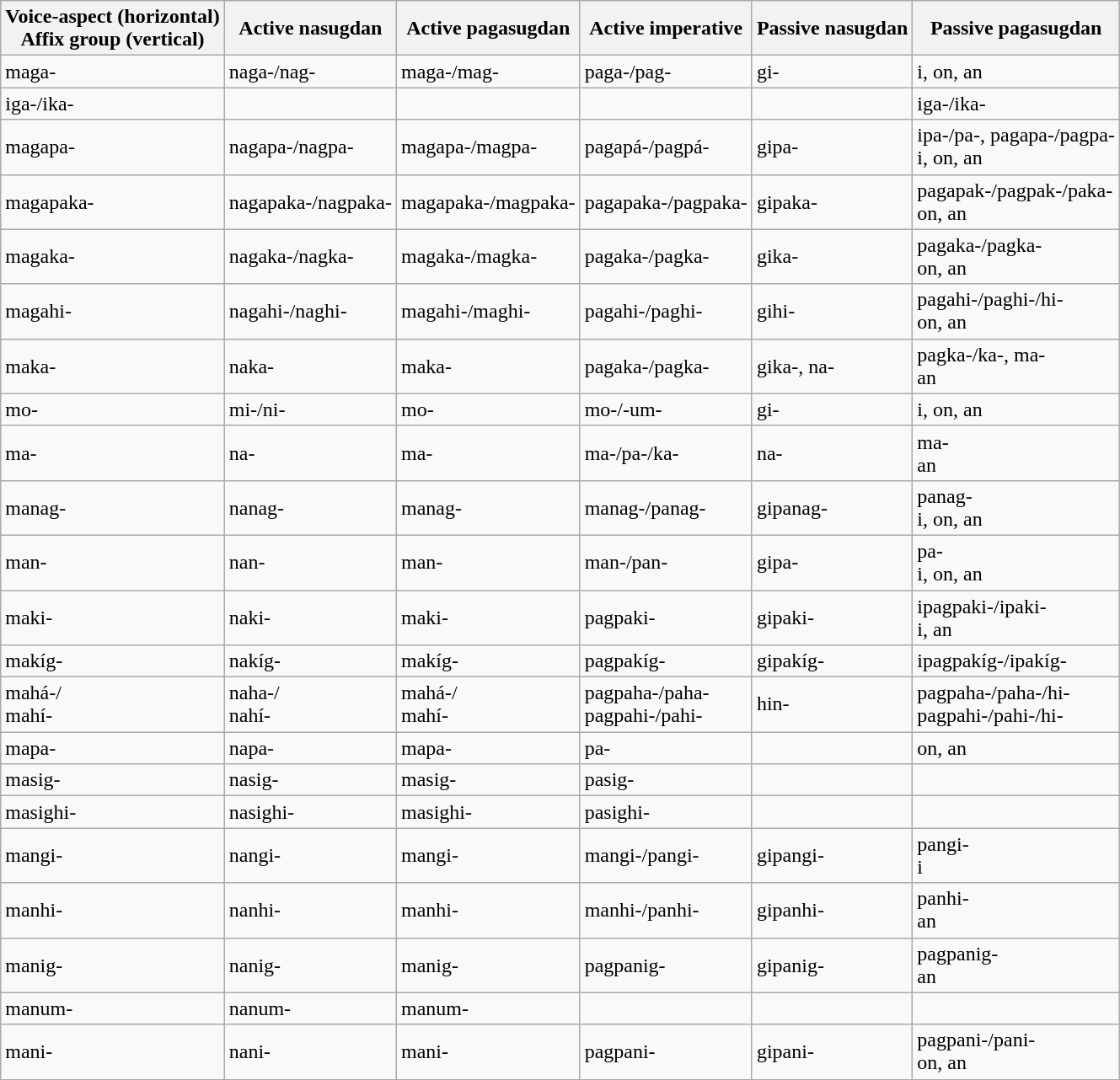<table class="wikitable">
<tr>
<th>Voice-aspect (horizontal)<br>Affix group (vertical)</th>
<th>Active nasugdan</th>
<th>Active pagasugdan</th>
<th>Active imperative</th>
<th>Passive nasugdan</th>
<th>Passive pagasugdan</th>
</tr>
<tr>
<td>maga-</td>
<td>naga-/nag-</td>
<td>maga-/mag-</td>
<td>paga-/pag-</td>
<td>gi-</td>
<td>i, on, an</td>
</tr>
<tr>
<td>iga-/ika-</td>
<td></td>
<td></td>
<td></td>
<td></td>
<td>iga-/ika-</td>
</tr>
<tr>
<td>magapa-</td>
<td>nagapa-/nagpa-</td>
<td>magapa-/magpa-</td>
<td>pagapá-/pagpá-</td>
<td>gipa-</td>
<td>ipa-/pa-, pagapa-/pagpa-<br>i, on, an</td>
</tr>
<tr>
<td>magapaka-</td>
<td>nagapaka-/nagpaka-</td>
<td>magapaka-/magpaka-</td>
<td>pagapaka-/pagpaka-</td>
<td>gipaka-</td>
<td>pagapak-/pagpak-/paka-<br>on, an</td>
</tr>
<tr>
<td>magaka-</td>
<td>nagaka-/nagka-</td>
<td>magaka-/magka-</td>
<td>pagaka-/pagka-</td>
<td>gika-</td>
<td>pagaka-/pagka-<br>on, an</td>
</tr>
<tr>
<td>magahi-</td>
<td>nagahi-/naghi-</td>
<td>magahi-/maghi-</td>
<td>pagahi-/paghi-</td>
<td>gihi-</td>
<td>pagahi-/paghi-/hi-<br>on, an</td>
</tr>
<tr>
<td>maka-</td>
<td>naka-</td>
<td>maka-</td>
<td>pagaka-/pagka-</td>
<td>gika-, na-</td>
<td>pagka-/ka-, ma-<br>an</td>
</tr>
<tr>
<td>mo-</td>
<td>mi-/ni-</td>
<td>mo-</td>
<td>mo-/-um-</td>
<td>gi-</td>
<td>i, on, an</td>
</tr>
<tr>
<td>ma-</td>
<td>na-</td>
<td>ma-</td>
<td>ma-/pa-/ka-</td>
<td>na-</td>
<td>ma-<br>an</td>
</tr>
<tr>
<td>manag-</td>
<td>nanag-</td>
<td>manag-</td>
<td>manag-/panag-</td>
<td>gipanag-</td>
<td>panag-<br>i, on, an</td>
</tr>
<tr>
<td>man-</td>
<td>nan-</td>
<td>man-</td>
<td>man-/pan-</td>
<td>gipa-</td>
<td>pa-<br>i, on, an</td>
</tr>
<tr>
<td>maki-</td>
<td>naki-</td>
<td>maki-</td>
<td>pagpaki-</td>
<td>gipaki-</td>
<td>ipagpaki-/ipaki-<br>i, an</td>
</tr>
<tr>
<td>makíg-</td>
<td>nakíg-</td>
<td>makíg-</td>
<td>pagpakíg-</td>
<td>gipakíg-</td>
<td>ipagpakíg-/ipakíg-</td>
</tr>
<tr>
<td>mahá-/<br>mahí-</td>
<td>naha-/<br>nahí-</td>
<td>mahá-/<br>mahí-</td>
<td>pagpaha-/paha-<br>pagpahi-/pahi-</td>
<td>hin-</td>
<td>pagpaha-/paha-/hi-<br>pagpahi-/pahi-/hi-</td>
</tr>
<tr>
<td>mapa-</td>
<td>napa-</td>
<td>mapa-</td>
<td>pa-</td>
<td></td>
<td>on, an</td>
</tr>
<tr>
<td>masig-</td>
<td>nasig-</td>
<td>masig-</td>
<td>pasig-</td>
<td></td>
<td></td>
</tr>
<tr>
<td>masighi-</td>
<td>nasighi-</td>
<td>masighi-</td>
<td>pasighi-</td>
<td></td>
<td></td>
</tr>
<tr>
<td>mangi-</td>
<td>nangi-</td>
<td>mangi-</td>
<td>mangi-/pangi-</td>
<td>gipangi-</td>
<td>pangi-<br>i</td>
</tr>
<tr>
<td>manhi-</td>
<td>nanhi-</td>
<td>manhi-</td>
<td>manhi-/panhi-</td>
<td>gipanhi-</td>
<td>panhi-<br>an</td>
</tr>
<tr>
<td>manig-</td>
<td>nanig-</td>
<td>manig-</td>
<td>pagpanig-</td>
<td>gipanig-</td>
<td>pagpanig-<br>an</td>
</tr>
<tr>
<td>manum-</td>
<td>nanum-</td>
<td>manum-</td>
<td></td>
<td></td>
<td></td>
</tr>
<tr>
<td>mani-</td>
<td>nani-</td>
<td>mani-</td>
<td>pagpani-</td>
<td>gipani-</td>
<td>pagpani-/pani-<br>on, an</td>
</tr>
</table>
